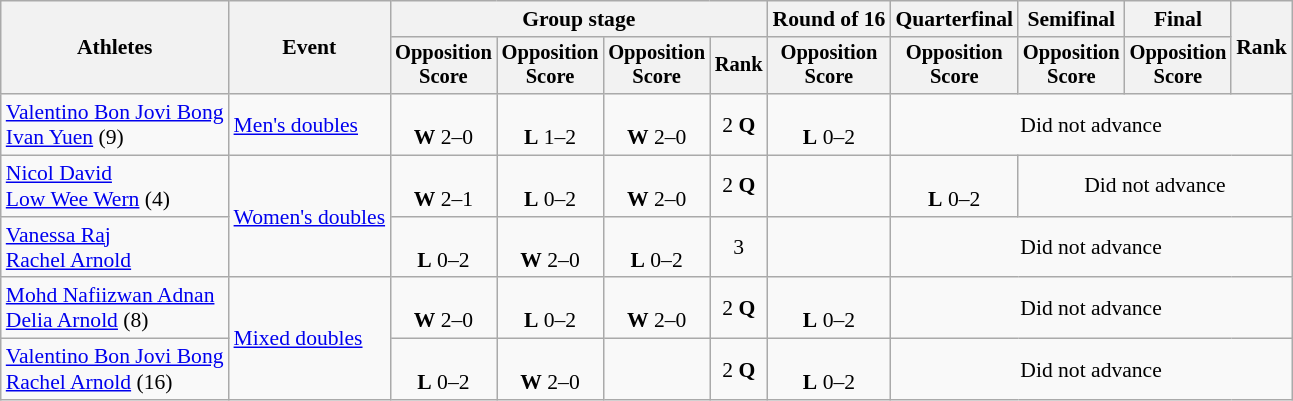<table class="wikitable" style="font-size:90%">
<tr>
<th rowspan=2>Athletes</th>
<th rowspan=2>Event</th>
<th colspan=4>Group stage</th>
<th>Round of 16</th>
<th>Quarterfinal</th>
<th>Semifinal</th>
<th>Final</th>
<th rowspan=2>Rank</th>
</tr>
<tr style="font-size:95%">
<th>Opposition<br>Score</th>
<th>Opposition<br>Score</th>
<th>Opposition<br>Score</th>
<th>Rank</th>
<th>Opposition<br>Score</th>
<th>Opposition<br>Score</th>
<th>Opposition<br>Score</th>
<th>Opposition<br>Score</th>
</tr>
<tr align=center>
<td align=left><a href='#'>Valentino Bon Jovi Bong</a><br><a href='#'>Ivan Yuen</a> (9)</td>
<td align=left><a href='#'>Men's doubles</a></td>
<td><br><strong>W</strong> 2–0</td>
<td><br><strong>L</strong> 1–2</td>
<td><br><strong>W</strong> 2–0</td>
<td>2 <strong>Q</strong></td>
<td><br><strong>L</strong> 0–2</td>
<td colspan=4>Did not advance</td>
</tr>
<tr align=center>
<td align=left><a href='#'>Nicol David</a><br><a href='#'>Low Wee Wern</a> (4)</td>
<td align=left rowspan=2><a href='#'>Women's doubles</a></td>
<td><br><strong>W</strong> 2–1</td>
<td><br><strong>L</strong> 0–2</td>
<td><br><strong>W</strong> 2–0</td>
<td>2 <strong>Q</strong></td>
<td></td>
<td><br><strong>L</strong> 0–2</td>
<td colspan=3>Did not advance</td>
</tr>
<tr align=center>
<td align=left><a href='#'>Vanessa Raj</a><br><a href='#'>Rachel Arnold</a></td>
<td><br><strong>L</strong> 0–2</td>
<td><br><strong>W</strong> 2–0</td>
<td><br><strong>L</strong> 0–2</td>
<td>3</td>
<td></td>
<td colspan=4>Did not advance</td>
</tr>
<tr align=center>
<td align=left><a href='#'>Mohd Nafiizwan Adnan</a><br><a href='#'>Delia Arnold</a> (8)</td>
<td align=left rowspan=2><a href='#'>Mixed doubles</a></td>
<td><br><strong>W</strong> 2–0</td>
<td><br><strong>L</strong> 0–2</td>
<td><br><strong>W</strong> 2–0</td>
<td>2 <strong>Q</strong></td>
<td><br><strong>L</strong> 0–2</td>
<td colspan=4>Did not advance</td>
</tr>
<tr align=center>
<td align=left><a href='#'>Valentino Bon Jovi Bong</a><br><a href='#'>Rachel Arnold</a> (16)</td>
<td><br><strong>L</strong> 0–2</td>
<td><br><strong>W</strong> 2–0</td>
<td></td>
<td>2 <strong>Q</strong></td>
<td><br><strong>L</strong> 0–2</td>
<td colspan=4>Did not advance</td>
</tr>
</table>
